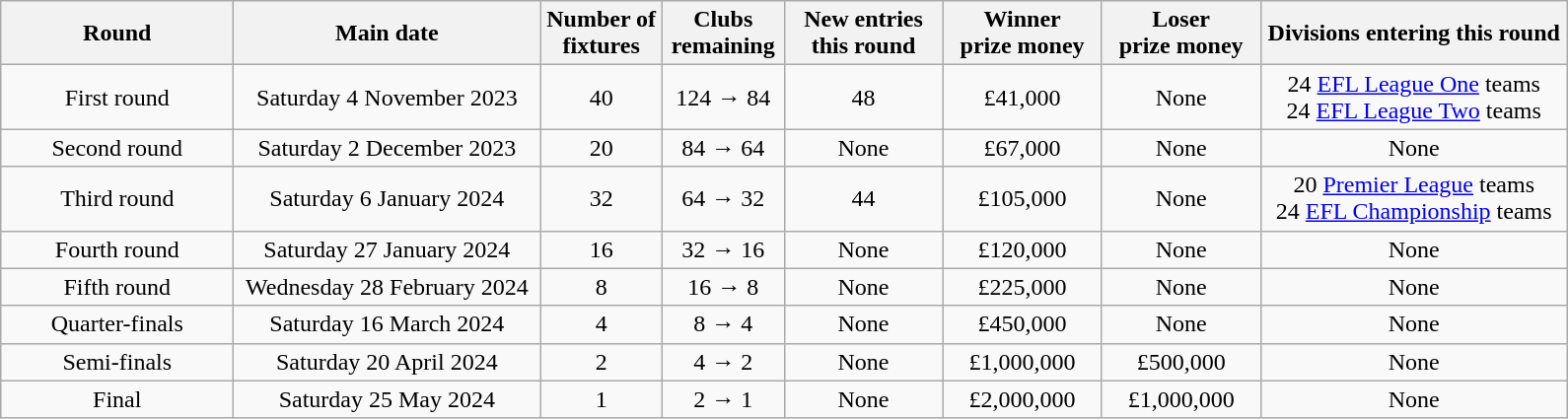<table class="wikitable plainrowheaders" style="text-align:center">
<tr>
<th scope="col" style="width:150px">Round</th>
<th scope="col" style="width:200px">Main date</th>
<th scope="col" style="width:75px">Number of fixtures</th>
<th scope="col" style="width:75px">Clubs remaining</th>
<th scope="col" style="width:100px">New entries this round</th>
<th scope="col" style="width:100px">Winner<br>prize money</th>
<th scope="col" style="width:100px">Loser<br>prize money</th>
<th scope="col" style="width:200px">Divisions entering this round</th>
</tr>
<tr>
<td>First round</td>
<td>Saturday 4 November 2023</td>
<td>40</td>
<td>124 → 84</td>
<td>48</td>
<td>£41,000</td>
<td>None</td>
<td>24 <a href='#'>EFL League One</a> teams<br>24 <a href='#'>EFL League Two</a> teams</td>
</tr>
<tr>
<td>Second round</td>
<td>Saturday 2 December 2023</td>
<td>20</td>
<td>84 → 64</td>
<td>None</td>
<td>£67,000</td>
<td>None</td>
<td>None</td>
</tr>
<tr>
<td>Third round</td>
<td>Saturday 6 January 2024</td>
<td>32</td>
<td>64 → 32</td>
<td>44</td>
<td>£105,000</td>
<td>None</td>
<td>20 <a href='#'>Premier League</a> teams<br>24 <a href='#'>EFL Championship</a> teams</td>
</tr>
<tr>
<td>Fourth round</td>
<td>Saturday 27 January 2024</td>
<td>16</td>
<td>32 → 16</td>
<td>None</td>
<td>£120,000</td>
<td>None</td>
<td>None</td>
</tr>
<tr>
<td>Fifth round</td>
<td>Wednesday 28 February 2024</td>
<td>8</td>
<td>16 → 8</td>
<td>None</td>
<td>£225,000</td>
<td>None</td>
<td>None</td>
</tr>
<tr>
<td>Quarter-finals</td>
<td>Saturday 16 March 2024</td>
<td>4</td>
<td>8 → 4</td>
<td>None</td>
<td>£450,000</td>
<td>None</td>
<td>None</td>
</tr>
<tr>
<td>Semi-finals</td>
<td>Saturday 20 April 2024</td>
<td>2</td>
<td>4 → 2</td>
<td>None</td>
<td>£1,000,000</td>
<td>£500,000</td>
<td>None</td>
</tr>
<tr>
<td>Final</td>
<td>Saturday 25 May 2024</td>
<td>1</td>
<td>2 → 1</td>
<td>None</td>
<td>£2,000,000</td>
<td>£1,000,000</td>
<td>None</td>
</tr>
</table>
